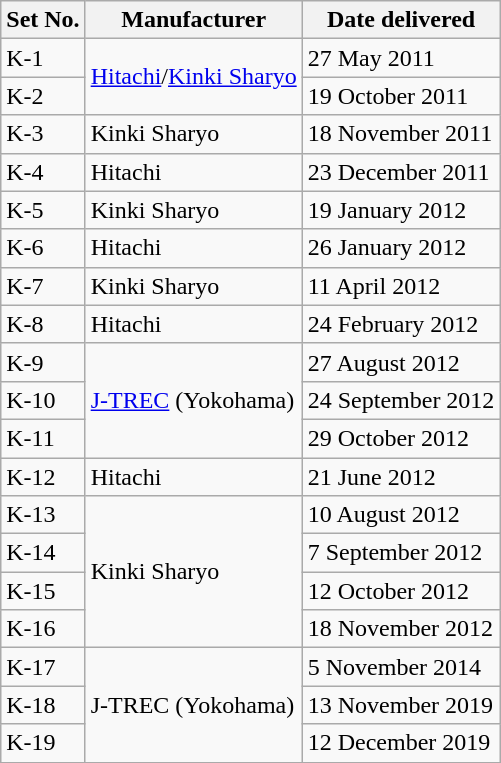<table class="wikitable">
<tr>
<th>Set No.</th>
<th>Manufacturer</th>
<th>Date delivered</th>
</tr>
<tr>
<td>K-1</td>
<td rowspan="2"><a href='#'>Hitachi</a>/<a href='#'>Kinki Sharyo</a></td>
<td>27 May 2011</td>
</tr>
<tr>
<td>K-2</td>
<td>19 October 2011</td>
</tr>
<tr>
<td>K-3</td>
<td>Kinki Sharyo</td>
<td>18 November 2011</td>
</tr>
<tr>
<td>K-4</td>
<td>Hitachi</td>
<td>23 December 2011</td>
</tr>
<tr>
<td>K-5</td>
<td>Kinki Sharyo</td>
<td>19 January 2012</td>
</tr>
<tr>
<td>K-6</td>
<td>Hitachi</td>
<td>26 January 2012</td>
</tr>
<tr>
<td>K-7</td>
<td>Kinki Sharyo</td>
<td>11 April 2012</td>
</tr>
<tr>
<td>K-8</td>
<td>Hitachi</td>
<td>24 February 2012</td>
</tr>
<tr>
<td>K-9</td>
<td rowspan="3"><a href='#'>J-TREC</a> (Yokohama)</td>
<td>27 August 2012</td>
</tr>
<tr>
<td>K-10</td>
<td>24 September 2012</td>
</tr>
<tr>
<td>K-11</td>
<td>29 October 2012</td>
</tr>
<tr>
<td>K-12</td>
<td>Hitachi</td>
<td>21 June 2012</td>
</tr>
<tr>
<td>K-13</td>
<td rowspan="4">Kinki Sharyo</td>
<td>10 August 2012</td>
</tr>
<tr>
<td>K-14</td>
<td>7 September 2012</td>
</tr>
<tr>
<td>K-15</td>
<td>12 October 2012</td>
</tr>
<tr>
<td>K-16</td>
<td>18 November 2012</td>
</tr>
<tr>
<td>K-17</td>
<td rowspan="3">J-TREC (Yokohama)</td>
<td>5 November 2014</td>
</tr>
<tr>
<td>K-18</td>
<td>13 November 2019</td>
</tr>
<tr>
<td>K-19</td>
<td>12 December 2019</td>
</tr>
</table>
